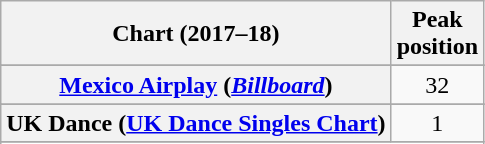<table class="wikitable sortable plainrowheaders" style="text-align:center">
<tr>
<th>Chart (2017–18)</th>
<th>Peak<br>position</th>
</tr>
<tr>
</tr>
<tr>
</tr>
<tr>
</tr>
<tr>
<th scope="row"><a href='#'>Mexico Airplay</a> (<em><a href='#'>Billboard</a></em>)</th>
<td>32</td>
</tr>
<tr>
</tr>
<tr>
</tr>
<tr>
<th scope="row">UK Dance (<a href='#'>UK Dance Singles Chart</a>)</th>
<td>1</td>
</tr>
<tr>
</tr>
<tr>
</tr>
</table>
